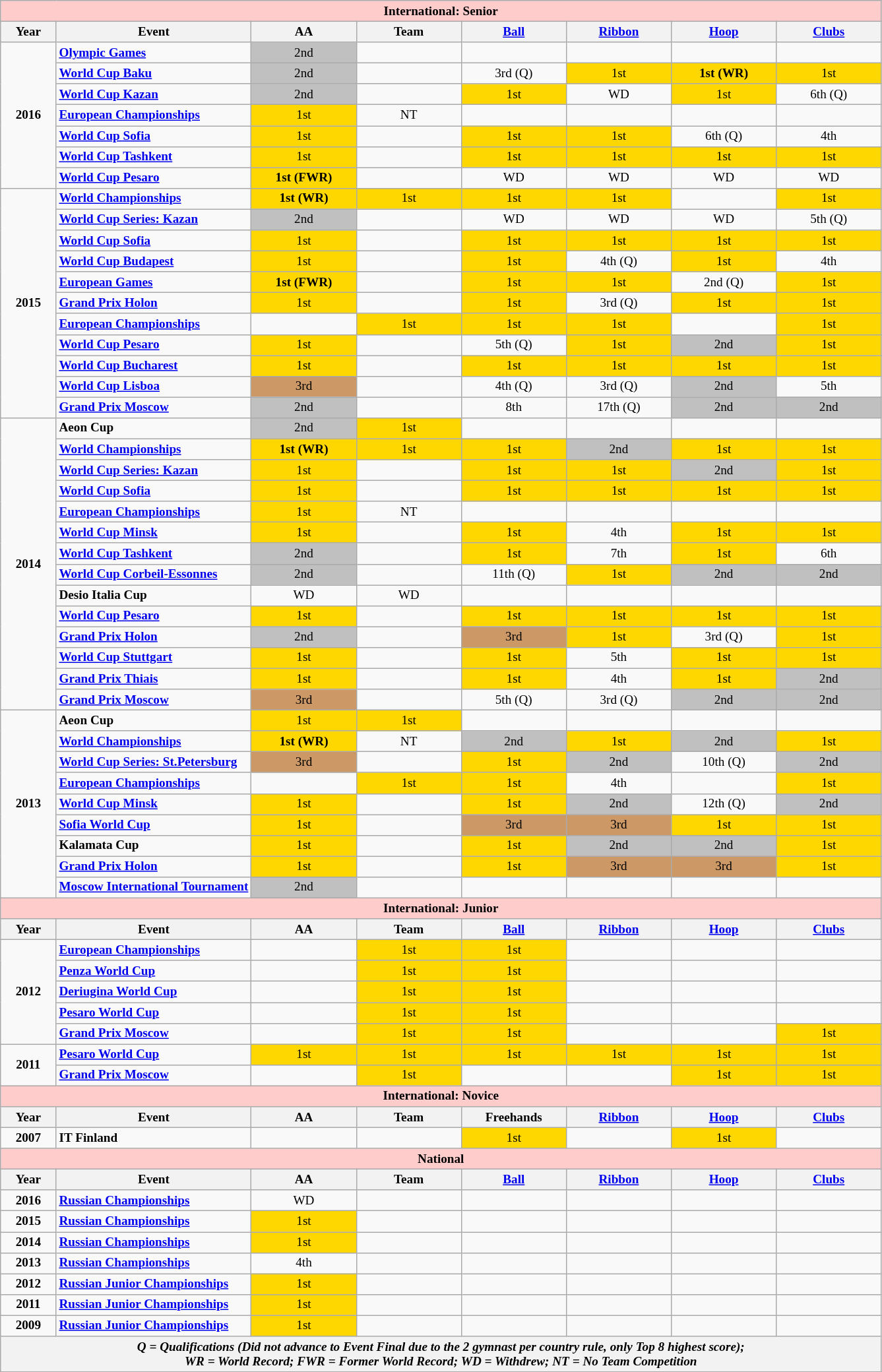<table class="wikitable" style="text-align:center; font-size: 80%;">
<tr>
<th align=center colspan=8  style="background-color: #FFCCCC; "><strong>International: Senior</strong></th>
</tr>
<tr>
<th>Year</th>
<th>Event</th>
<th width="100">AA</th>
<th width="100">Team</th>
<th width="100"><a href='#'>Ball</a></th>
<th width="100"><a href='#'>Ribbon</a></th>
<th width="100"><a href='#'>Hoop</a></th>
<th width="100"><a href='#'>Clubs</a></th>
</tr>
<tr>
<td width="50" rowspan="7"><strong>2016</strong></td>
<td align=left><strong><a href='#'>Olympic Games</a></strong></td>
<td bgcolor=silver>2nd</td>
<td></td>
<td></td>
<td></td>
<td></td>
<td></td>
</tr>
<tr>
<td align=left><strong><a href='#'>World Cup Baku</a></strong></td>
<td bgcolor=silver>2nd</td>
<td></td>
<td>3rd (Q)</td>
<td bgcolor=gold>1st</td>
<td bgcolor=gold><strong>1st (WR)</strong></td>
<td bgcolor=gold>1st</td>
</tr>
<tr>
<td align=left><strong><a href='#'>World Cup Kazan</a></strong></td>
<td bgcolor=silver>2nd</td>
<td></td>
<td bgcolor=gold>1st</td>
<td>WD</td>
<td bgcolor=gold>1st</td>
<td>6th (Q)</td>
</tr>
<tr>
<td align=left><strong><a href='#'>European Championships</a></strong></td>
<td bgcolor=gold>1st</td>
<td>NT</td>
<td></td>
<td></td>
<td></td>
<td></td>
</tr>
<tr>
<td align=left><strong><a href='#'>World Cup Sofia</a></strong></td>
<td bgcolor=gold>1st</td>
<td></td>
<td bgcolor=gold>1st</td>
<td bgcolor=gold>1st</td>
<td>6th (Q)</td>
<td>4th</td>
</tr>
<tr>
<td align=left><strong><a href='#'>World Cup Tashkent</a></strong></td>
<td bgcolor=gold>1st</td>
<td></td>
<td bgcolor=gold>1st</td>
<td bgcolor=gold>1st</td>
<td bgcolor=gold>1st</td>
<td bgcolor=gold>1st</td>
</tr>
<tr>
<td align=left><strong><a href='#'>World Cup Pesaro</a></strong></td>
<td bgcolor=gold><strong>1st (FWR)</strong></td>
<td></td>
<td>WD</td>
<td>WD</td>
<td>WD</td>
<td>WD</td>
</tr>
<tr>
<td width="50" rowspan="11"><strong>2015</strong></td>
<td align=left><strong><a href='#'>World Championships</a></strong></td>
<td bgcolor=gold><strong>1st (WR)</strong></td>
<td bgcolor=gold>1st</td>
<td bgcolor=gold>1st</td>
<td bgcolor=gold>1st</td>
<td></td>
<td bgcolor=gold>1st</td>
</tr>
<tr>
<td align=left><strong><a href='#'>World Cup Series: Kazan</a></strong></td>
<td bgcolor=silver>2nd</td>
<td></td>
<td>WD</td>
<td>WD</td>
<td>WD</td>
<td>5th (Q)</td>
</tr>
<tr>
<td align=left><strong><a href='#'>World Cup Sofia</a></strong></td>
<td bgcolor=gold>1st</td>
<td></td>
<td bgcolor=gold>1st</td>
<td bgcolor=gold>1st</td>
<td bgcolor=gold>1st</td>
<td bgcolor=gold>1st</td>
</tr>
<tr>
<td align=left><strong><a href='#'>World Cup Budapest</a></strong></td>
<td bgcolor=gold>1st</td>
<td></td>
<td bgcolor=gold>1st</td>
<td>4th (Q)</td>
<td bgcolor=gold>1st</td>
<td>4th</td>
</tr>
<tr>
<td align=left><strong><a href='#'>European Games</a></strong></td>
<td bgcolor=gold><strong>1st (FWR)</strong></td>
<td></td>
<td bgcolor=gold>1st</td>
<td bgcolor=gold>1st</td>
<td>2nd (Q)</td>
<td bgcolor=gold>1st</td>
</tr>
<tr>
<td align=left><strong><a href='#'>Grand Prix Holon</a></strong></td>
<td bgcolor=gold>1st</td>
<td></td>
<td bgcolor=gold>1st</td>
<td>3rd (Q)</td>
<td bgcolor=gold>1st</td>
<td bgcolor=gold>1st</td>
</tr>
<tr>
<td align=left><strong><a href='#'>European Championships</a></strong></td>
<td></td>
<td bgcolor=gold>1st</td>
<td bgcolor=gold>1st</td>
<td bgcolor=gold>1st</td>
<td></td>
<td bgcolor=gold>1st</td>
</tr>
<tr>
<td align=left><strong><a href='#'>World Cup Pesaro</a></strong></td>
<td bgcolor=gold>1st</td>
<td></td>
<td>5th (Q)</td>
<td bgcolor=gold>1st</td>
<td bgcolor=silver>2nd</td>
<td bgcolor=gold>1st</td>
</tr>
<tr>
<td align=left><strong><a href='#'>World Cup Bucharest</a></strong></td>
<td bgcolor=gold>1st</td>
<td></td>
<td bgcolor=gold>1st</td>
<td bgcolor=gold>1st</td>
<td bgcolor=gold>1st</td>
<td bgcolor=gold>1st</td>
</tr>
<tr>
<td align=left><strong><a href='#'>World Cup Lisboa</a></strong></td>
<td bgcolor="#cc9966">3rd</td>
<td></td>
<td>4th (Q)</td>
<td>3rd (Q)</td>
<td bgcolor=silver>2nd</td>
<td>5th</td>
</tr>
<tr>
<td align=left><strong><a href='#'>Grand Prix Moscow</a></strong></td>
<td bgcolor=silver>2nd</td>
<td></td>
<td>8th</td>
<td>17th (Q)</td>
<td bgcolor=silver>2nd</td>
<td bgcolor=silver>2nd</td>
</tr>
<tr>
<td width="50" rowspan="14"><strong>2014</strong></td>
<td align=left><strong>Aeon Cup</strong></td>
<td bgcolor=silver>2nd</td>
<td bgcolor=gold>1st</td>
<td></td>
<td></td>
<td></td>
<td></td>
</tr>
<tr>
<td align=left><strong><a href='#'>World Championships</a></strong></td>
<td bgcolor=gold><strong>1st (WR)</strong></td>
<td bgcolor=gold>1st</td>
<td bgcolor=gold>1st</td>
<td bgcolor=silver>2nd</td>
<td bgcolor=gold>1st</td>
<td bgcolor=gold>1st</td>
</tr>
<tr>
<td align=left><strong><a href='#'>World Cup Series: Kazan</a></strong></td>
<td bgcolor=gold>1st</td>
<td></td>
<td bgcolor=gold>1st</td>
<td bgcolor=gold>1st</td>
<td bgcolor=silver>2nd</td>
<td bgcolor=gold>1st</td>
</tr>
<tr>
<td align=left><strong><a href='#'>World Cup Sofia</a></strong></td>
<td bgcolor=gold>1st</td>
<td></td>
<td bgcolor=gold>1st</td>
<td bgcolor=gold>1st</td>
<td bgcolor=gold>1st</td>
<td bgcolor=gold>1st</td>
</tr>
<tr>
<td align=left><strong><a href='#'>European Championships</a></strong></td>
<td bgcolor=gold>1st</td>
<td>NT</td>
<td></td>
<td></td>
<td></td>
<td></td>
</tr>
<tr>
<td align=left><strong><a href='#'>World Cup Minsk</a></strong></td>
<td bgcolor=gold>1st</td>
<td></td>
<td bgcolor=gold>1st</td>
<td>4th</td>
<td bgcolor=gold>1st</td>
<td bgcolor=gold>1st</td>
</tr>
<tr>
<td align=left><strong><a href='#'>World Cup Tashkent</a></strong></td>
<td bgcolor=silver>2nd</td>
<td></td>
<td bgcolor=gold>1st</td>
<td>7th</td>
<td bgcolor=gold>1st</td>
<td>6th</td>
</tr>
<tr>
<td align=left><strong><a href='#'>World Cup Corbeil-Essonnes</a></strong></td>
<td bgcolor=silver>2nd</td>
<td></td>
<td>11th (Q)</td>
<td bgcolor=gold>1st</td>
<td bgcolor=silver>2nd</td>
<td bgcolor=silver>2nd</td>
</tr>
<tr>
<td align=left><strong>Desio Italia Cup</strong></td>
<td>WD</td>
<td>WD</td>
<td></td>
<td></td>
<td></td>
<td></td>
</tr>
<tr>
<td align=left><strong><a href='#'>World Cup Pesaro</a></strong></td>
<td bgcolor=gold>1st</td>
<td></td>
<td bgcolor=gold>1st</td>
<td bgcolor=gold>1st</td>
<td bgcolor=gold>1st</td>
<td bgcolor=gold>1st</td>
</tr>
<tr>
<td align=left><strong><a href='#'>Grand Prix Holon</a></strong></td>
<td bgcolor=silver>2nd</td>
<td></td>
<td bgcolor="#cc9966">3rd</td>
<td bgcolor=gold>1st</td>
<td>3rd (Q)</td>
<td bgcolor=gold>1st</td>
</tr>
<tr>
<td align=left><strong><a href='#'>World Cup Stuttgart</a></strong></td>
<td bgcolor=gold>1st</td>
<td></td>
<td bgcolor=gold>1st</td>
<td>5th</td>
<td bgcolor=gold>1st</td>
<td bgcolor=gold>1st</td>
</tr>
<tr>
<td align=left><strong><a href='#'>Grand Prix Thiais</a></strong></td>
<td bgcolor=gold>1st</td>
<td></td>
<td bgcolor=gold>1st</td>
<td>4th</td>
<td bgcolor=gold>1st</td>
<td bgcolor=silver>2nd</td>
</tr>
<tr>
<td align=left><strong><a href='#'>Grand Prix Moscow</a></strong></td>
<td bgcolor="#cc9966">3rd</td>
<td></td>
<td>5th (Q)</td>
<td>3rd (Q)</td>
<td bgcolor=silver>2nd</td>
<td bgcolor=silver>2nd</td>
</tr>
<tr>
<td width="50" rowspan="9"><strong>2013</strong></td>
<td align=left><strong>Aeon Cup</strong></td>
<td bgcolor=gold>1st</td>
<td bgcolor=gold>1st</td>
<td></td>
<td></td>
<td></td>
<td></td>
</tr>
<tr>
<td align=left><strong><a href='#'>World Championships</a></strong></td>
<td bgcolor=gold><strong>1st (WR)</strong></td>
<td>NT</td>
<td bgcolor=silver>2nd</td>
<td bgcolor=gold>1st</td>
<td bgcolor=silver>2nd</td>
<td bgcolor=gold>1st</td>
</tr>
<tr>
<td align=left><strong><a href='#'>World Cup Series: St.Petersburg</a></strong></td>
<td bgcolor="#cc9966">3rd</td>
<td></td>
<td bgcolor=gold>1st</td>
<td bgcolor=silver>2nd</td>
<td>10th (Q)</td>
<td bgcolor=silver>2nd</td>
</tr>
<tr>
<td align=left><strong><a href='#'>European Championships</a></strong></td>
<td></td>
<td bgcolor=gold>1st</td>
<td bgcolor=gold>1st</td>
<td>4th</td>
<td></td>
<td bgcolor=gold>1st</td>
</tr>
<tr>
<td align=left><strong><a href='#'>World Cup Minsk</a></strong></td>
<td bgcolor=gold>1st</td>
<td></td>
<td bgcolor=gold>1st</td>
<td bgcolor=silver>2nd</td>
<td>12th (Q)</td>
<td bgcolor=silver>2nd</td>
</tr>
<tr>
<td align=left><strong><a href='#'>Sofia World Cup</a></strong></td>
<td bgcolor=gold>1st</td>
<td></td>
<td bgcolor="#cc9966">3rd</td>
<td bgcolor="#cc9966">3rd</td>
<td bgcolor=gold>1st</td>
<td bgcolor=gold>1st</td>
</tr>
<tr>
<td align=left><strong>Kalamata Cup</strong></td>
<td bgcolor=gold>1st</td>
<td></td>
<td bgcolor=gold>1st</td>
<td bgcolor=silver>2nd</td>
<td bgcolor=silver>2nd</td>
<td bgcolor=gold>1st</td>
</tr>
<tr>
<td align=left><strong><a href='#'>Grand Prix Holon</a></strong></td>
<td bgcolor=gold>1st</td>
<td></td>
<td bgcolor=gold>1st</td>
<td bgcolor="#cc9966">3rd</td>
<td bgcolor="#cc9966">3rd</td>
<td bgcolor=gold>1st</td>
</tr>
<tr>
<td align=left><strong><a href='#'>Moscow International Tournament</a></strong></td>
<td bgcolor=silver>2nd</td>
<td></td>
<td></td>
<td></td>
<td></td>
<td></td>
</tr>
<tr>
<th align=center colspan=8  style="background-color: #FFCCCC; "><strong>International: Junior</strong></th>
</tr>
<tr>
<th>Year</th>
<th>Event</th>
<th width="100">AA</th>
<th width="100">Team</th>
<th width="100"><a href='#'>Ball</a></th>
<th width="100"><a href='#'>Ribbon</a></th>
<th width="100"><a href='#'>Hoop</a></th>
<th width="100"><a href='#'>Clubs</a></th>
</tr>
<tr>
<td width="50" rowspan="5"><strong>2012</strong></td>
<td align=left><strong><a href='#'>European Championships</a></strong></td>
<td></td>
<td bgcolor=gold>1st</td>
<td bgcolor=gold>1st</td>
<td></td>
<td></td>
<td></td>
</tr>
<tr>
<td align=left><strong><a href='#'>Penza World Cup</a></strong></td>
<td></td>
<td bgcolor=gold>1st</td>
<td bgcolor=gold>1st</td>
<td></td>
<td></td>
<td></td>
</tr>
<tr>
<td align=left><strong><a href='#'>Deriugina World Cup</a></strong></td>
<td></td>
<td bgcolor=gold>1st</td>
<td bgcolor=gold>1st</td>
<td></td>
<td></td>
<td></td>
</tr>
<tr>
<td align=left><strong><a href='#'>Pesaro World Cup</a></strong></td>
<td></td>
<td bgcolor=gold>1st</td>
<td bgcolor=gold>1st</td>
<td></td>
<td></td>
<td></td>
</tr>
<tr>
<td align=left><strong><a href='#'>Grand Prix Moscow</a></strong></td>
<td></td>
<td bgcolor=gold>1st</td>
<td bgcolor=gold>1st</td>
<td></td>
<td></td>
<td bgcolor=gold>1st</td>
</tr>
<tr>
<td rowspan="2"><strong>2011</strong></td>
<td align=left><strong><a href='#'>Pesaro World Cup</a></strong></td>
<td bgcolor=gold>1st</td>
<td bgcolor=gold>1st</td>
<td bgcolor=gold>1st</td>
<td bgcolor=gold>1st</td>
<td bgcolor=gold>1st</td>
<td bgcolor=gold>1st</td>
</tr>
<tr>
<td align=left><strong><a href='#'>Grand Prix Moscow</a></strong></td>
<td></td>
<td bgcolor=gold>1st</td>
<td></td>
<td></td>
<td bgcolor=gold>1st</td>
<td bgcolor=gold>1st</td>
</tr>
<tr>
<th align=center colspan=8  style="background-color: #FFCCCC; "><strong>International: Novice</strong></th>
</tr>
<tr>
<th>Year</th>
<th>Event</th>
<th width="100">AA</th>
<th width="100">Team</th>
<th width="100">Freehands</th>
<th width="100"><a href='#'>Ribbon</a></th>
<th width="100"><a href='#'>Hoop</a></th>
<th width="100"><a href='#'>Clubs</a></th>
</tr>
<tr>
<td rowspan="1"><strong>2007</strong></td>
<td align=left><strong>IT Finland</strong></td>
<td></td>
<td></td>
<td bgcolor=gold>1st</td>
<td></td>
<td bgcolor=gold>1st</td>
<td></td>
</tr>
<tr>
<th align=center colspan=8 style="background-color: #FFCCCC; "><strong>National</strong></th>
</tr>
<tr>
<th>Year</th>
<th>Event</th>
<th width="100">AA</th>
<th width="100">Team</th>
<th width="100"><a href='#'>Ball</a></th>
<th width="100"><a href='#'>Ribbon</a></th>
<th width="100"><a href='#'>Hoop</a></th>
<th width="100"><a href='#'>Clubs</a></th>
</tr>
<tr>
<td width="50" rowspan="1"><strong>2016</strong></td>
<td align=left><strong><a href='#'>Russian Championships</a></strong></td>
<td>WD</td>
<td></td>
<td></td>
<td></td>
<td></td>
<td></td>
</tr>
<tr>
<td width="50" rowspan="1"><strong>2015</strong></td>
<td align=left><strong><a href='#'>Russian Championships</a></strong></td>
<td bgcolor=gold>1st</td>
<td></td>
<td></td>
<td></td>
<td></td>
<td></td>
</tr>
<tr>
<td width="50" rowspan="1"><strong>2014</strong></td>
<td align=left><strong><a href='#'>Russian Championships</a></strong></td>
<td bgcolor=gold>1st</td>
<td></td>
<td></td>
<td></td>
<td></td>
<td></td>
</tr>
<tr>
<td width="50" rowspan="1"><strong>2013</strong></td>
<td align=left><strong><a href='#'>Russian Championships</a></strong></td>
<td>4th</td>
<td></td>
<td></td>
<td></td>
<td></td>
<td></td>
</tr>
<tr>
<td width="50" rowspan="1"><strong>2012</strong></td>
<td align=left><strong><a href='#'>Russian Junior Championships</a></strong></td>
<td bgcolor=gold>1st</td>
<td></td>
<td></td>
<td></td>
<td></td>
<td></td>
</tr>
<tr>
<td width="50" rowspan="1"><strong>2011</strong></td>
<td align=left><strong><a href='#'>Russian Junior Championships</a></strong></td>
<td bgcolor=gold>1st</td>
<td></td>
<td></td>
<td></td>
<td></td>
<td></td>
</tr>
<tr>
<td width="50" rowspan="1"><strong>2009</strong></td>
<td align=left><strong><a href='#'>Russian Junior Championships</a></strong></td>
<td bgcolor=gold>1st</td>
<td></td>
<td></td>
<td></td>
<td></td>
<td></td>
</tr>
<tr>
<th align=center colspan=8><em>Q = Qualifications (Did not advance to Event Final due to the 2 gymnast per country rule, only Top 8 highest score);</em> <br> <em>WR = World Record;</em> <em>FWR = Former World Record;</em> <em>WD = Withdrew;</em>  <em>NT = No Team Competition</em></th>
</tr>
<tr>
</tr>
</table>
